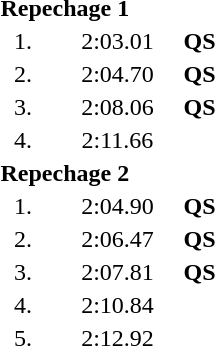<table style="text-align:center">
<tr>
<td colspan=4 align=left><strong>Repechage 1</strong></td>
</tr>
<tr>
<td width=30>1.</td>
<td align=left></td>
<td width=80>2:03.01</td>
<td><strong>QS</strong></td>
</tr>
<tr>
<td>2.</td>
<td align=left></td>
<td>2:04.70</td>
<td><strong>QS</strong></td>
</tr>
<tr>
<td>3.</td>
<td align=left></td>
<td>2:08.06</td>
<td><strong>QS</strong></td>
</tr>
<tr>
<td>4.</td>
<td align=left></td>
<td>2:11.66</td>
<td></td>
</tr>
<tr>
<td colspan=4 align=left><strong>Repechage 2</strong></td>
</tr>
<tr>
<td>1.</td>
<td align=left></td>
<td>2:04.90</td>
<td><strong>QS</strong></td>
</tr>
<tr>
<td>2.</td>
<td align=left></td>
<td>2:06.47</td>
<td><strong>QS</strong></td>
</tr>
<tr>
<td>3.</td>
<td align=left></td>
<td>2:07.81</td>
<td><strong>QS</strong></td>
</tr>
<tr>
<td>4.</td>
<td align=left></td>
<td>2:10.84</td>
<td></td>
</tr>
<tr>
<td>5.</td>
<td align=left></td>
<td>2:12.92</td>
<td></td>
</tr>
</table>
